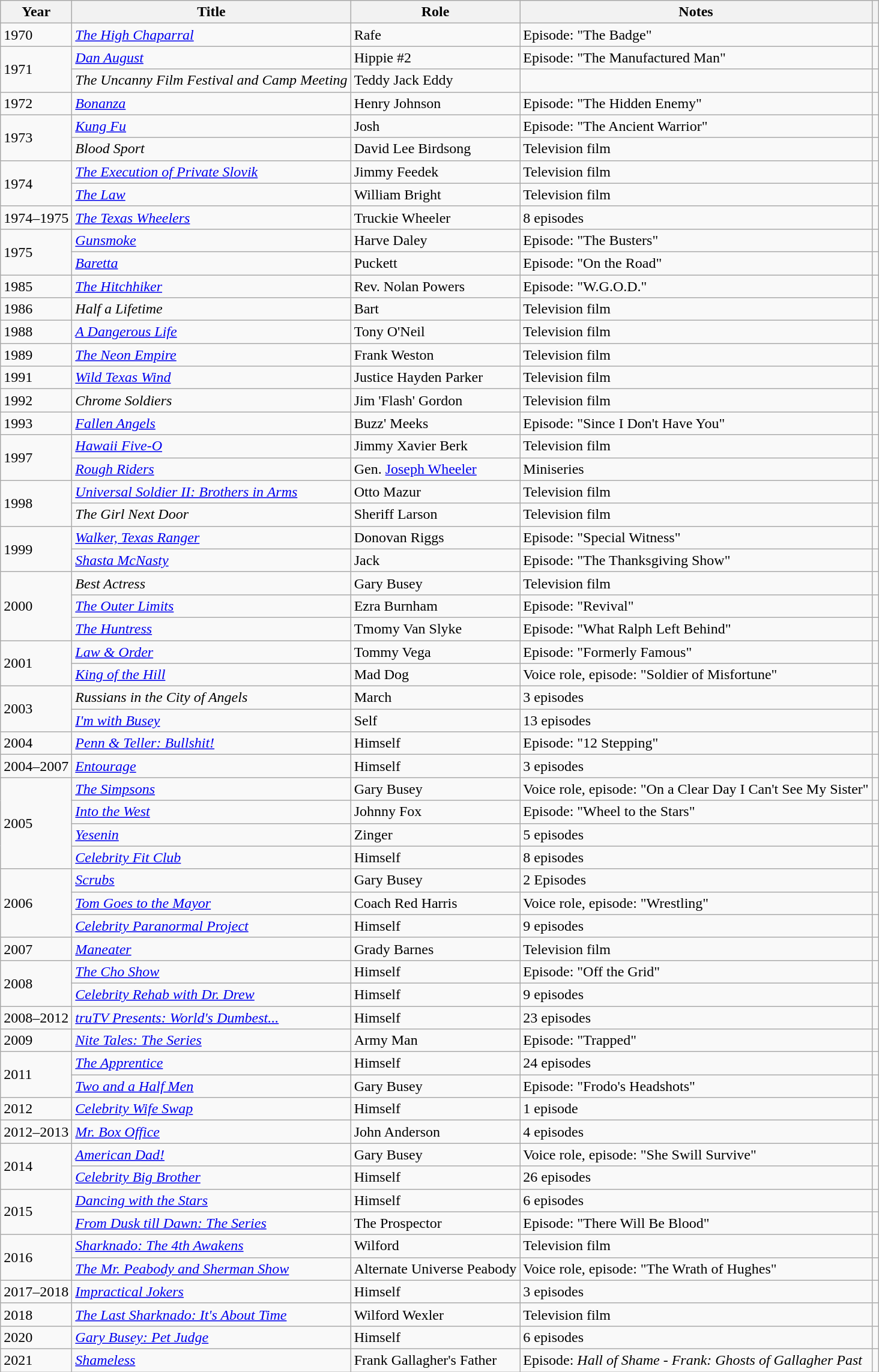<table class="wikitable">
<tr>
<th>Year</th>
<th>Title</th>
<th>Role</th>
<th class=unsortable>Notes</th>
<th class=unsortable></th>
</tr>
<tr>
<td>1970</td>
<td><em><a href='#'>The High Chaparral</a></em></td>
<td>Rafe</td>
<td>Episode: "The Badge"</td>
<td></td>
</tr>
<tr>
<td rowspan=2>1971</td>
<td><em><a href='#'>Dan August</a></em></td>
<td>Hippie #2</td>
<td>Episode: "The Manufactured Man"</td>
<td></td>
</tr>
<tr>
<td><em>The Uncanny Film Festival and Camp Meeting</em></td>
<td>Teddy Jack Eddy</td>
<td></td>
<td></td>
</tr>
<tr>
<td>1972</td>
<td><em><a href='#'>Bonanza</a></em></td>
<td>Henry Johnson</td>
<td>Episode: "The Hidden Enemy"</td>
<td></td>
</tr>
<tr>
<td rowspan=2>1973</td>
<td><em><a href='#'>Kung Fu</a></em></td>
<td>Josh</td>
<td>Episode: "The Ancient Warrior"</td>
<td></td>
</tr>
<tr>
<td><em>Blood Sport</em></td>
<td>David Lee Birdsong</td>
<td>Television film</td>
<td></td>
</tr>
<tr>
<td rowspan=2>1974</td>
<td><em><a href='#'>The Execution of Private Slovik</a></em></td>
<td>Jimmy Feedek</td>
<td>Television film</td>
<td></td>
</tr>
<tr>
<td><em><a href='#'>The Law</a></em></td>
<td>William Bright</td>
<td>Television film</td>
<td></td>
</tr>
<tr>
<td>1974–1975</td>
<td><em><a href='#'>The Texas Wheelers</a></em></td>
<td>Truckie Wheeler</td>
<td>8 episodes</td>
<td></td>
</tr>
<tr>
<td rowspan=2>1975</td>
<td><em><a href='#'>Gunsmoke</a></em></td>
<td>Harve Daley</td>
<td>Episode: "The Busters"</td>
<td></td>
</tr>
<tr>
<td><em><a href='#'>Baretta</a></em></td>
<td>Puckett</td>
<td>Episode: "On the Road"</td>
<td></td>
</tr>
<tr>
<td>1985</td>
<td><em><a href='#'>The Hitchhiker</a></em></td>
<td>Rev. Nolan Powers</td>
<td>Episode: "W.G.O.D."</td>
<td></td>
</tr>
<tr>
<td>1986</td>
<td><em>Half a Lifetime</em></td>
<td>Bart</td>
<td>Television film</td>
<td></td>
</tr>
<tr>
<td>1988</td>
<td><em><a href='#'>A Dangerous Life</a></em></td>
<td>Tony O'Neil</td>
<td>Television film</td>
<td></td>
</tr>
<tr>
<td>1989</td>
<td><em><a href='#'>The Neon Empire</a></em></td>
<td>Frank Weston</td>
<td>Television film</td>
<td></td>
</tr>
<tr>
<td>1991</td>
<td><em><a href='#'>Wild Texas Wind</a></em></td>
<td>Justice Hayden Parker</td>
<td>Television film</td>
<td></td>
</tr>
<tr>
<td>1992</td>
<td><em>Chrome Soldiers</em></td>
<td>Jim 'Flash' Gordon</td>
<td>Television film</td>
<td></td>
</tr>
<tr>
<td>1993</td>
<td><em><a href='#'>Fallen Angels</a></em></td>
<td>Buzz' Meeks</td>
<td>Episode: "Since I Don't Have You"</td>
<td></td>
</tr>
<tr>
<td rowspan=2>1997</td>
<td><em><a href='#'>Hawaii Five-O</a></em></td>
<td>Jimmy Xavier Berk</td>
<td>Television film</td>
<td></td>
</tr>
<tr>
<td><em><a href='#'>Rough Riders</a></em></td>
<td>Gen. <a href='#'>Joseph Wheeler</a></td>
<td>Miniseries</td>
<td></td>
</tr>
<tr>
<td rowspan=2>1998</td>
<td><em><a href='#'>Universal Soldier II: Brothers in Arms</a></em></td>
<td>Otto Mazur</td>
<td>Television film</td>
<td></td>
</tr>
<tr>
<td><em>The Girl Next Door</em></td>
<td>Sheriff Larson</td>
<td>Television film</td>
<td></td>
</tr>
<tr>
<td rowspan=2>1999</td>
<td><em><a href='#'>Walker, Texas Ranger</a></em></td>
<td>Donovan Riggs</td>
<td>Episode: "Special Witness"</td>
<td></td>
</tr>
<tr>
<td><em><a href='#'>Shasta McNasty</a></em></td>
<td>Jack</td>
<td>Episode: "The Thanksgiving Show"</td>
<td></td>
</tr>
<tr>
<td rowspan=3>2000</td>
<td><em>Best Actress</em></td>
<td>Gary Busey</td>
<td>Television film</td>
<td></td>
</tr>
<tr>
<td><em><a href='#'>The Outer Limits</a></em></td>
<td>Ezra Burnham</td>
<td>Episode: "Revival"</td>
<td></td>
</tr>
<tr>
<td><em><a href='#'>The Huntress</a></em></td>
<td>Tmomy Van Slyke</td>
<td>Episode: "What Ralph Left Behind"</td>
<td></td>
</tr>
<tr>
<td rowspan=2>2001</td>
<td><em><a href='#'>Law & Order</a></em></td>
<td>Tommy Vega</td>
<td>Episode: "Formerly Famous"</td>
<td></td>
</tr>
<tr>
<td><em><a href='#'>King of the Hill</a></em></td>
<td>Mad Dog</td>
<td>Voice role, episode: "Soldier of Misfortune"</td>
<td></td>
</tr>
<tr>
<td rowspan=2>2003</td>
<td><em>Russians in the City of Angels</em></td>
<td>March</td>
<td>3 episodes</td>
<td></td>
</tr>
<tr>
<td><em><a href='#'>I'm with Busey</a></em></td>
<td>Self</td>
<td>13 episodes</td>
<td></td>
</tr>
<tr>
<td>2004</td>
<td><em><a href='#'>Penn & Teller: Bullshit!</a></em></td>
<td>Himself</td>
<td>Episode: "12 Stepping"</td>
<td></td>
</tr>
<tr>
<td>2004–2007</td>
<td><em><a href='#'>Entourage</a></em></td>
<td>Himself</td>
<td>3 episodes</td>
<td></td>
</tr>
<tr>
<td rowspan=4>2005</td>
<td><em><a href='#'>The Simpsons</a></em></td>
<td>Gary Busey</td>
<td>Voice role, episode: "On a Clear Day I Can't See My Sister"</td>
<td></td>
</tr>
<tr>
<td><em><a href='#'>Into the West</a></em></td>
<td>Johnny Fox</td>
<td>Episode: "Wheel to the Stars"</td>
<td></td>
</tr>
<tr>
<td><em><a href='#'>Yesenin</a></em></td>
<td>Zinger</td>
<td>5 episodes</td>
<td></td>
</tr>
<tr>
<td><em><a href='#'>Celebrity Fit Club</a></em></td>
<td>Himself</td>
<td>8 episodes</td>
<td></td>
</tr>
<tr>
<td rowspan=3>2006</td>
<td><em><a href='#'>Scrubs</a></em></td>
<td>Gary Busey</td>
<td>2 Episodes</td>
<td></td>
</tr>
<tr>
<td><em><a href='#'>Tom Goes to the Mayor</a></em></td>
<td>Coach Red Harris</td>
<td>Voice role, episode: "Wrestling"</td>
<td></td>
</tr>
<tr>
<td><em><a href='#'>Celebrity Paranormal Project</a></em></td>
<td>Himself</td>
<td>9 episodes</td>
<td></td>
</tr>
<tr>
<td>2007</td>
<td><em><a href='#'>Maneater</a></em></td>
<td>Grady Barnes</td>
<td>Television film</td>
<td></td>
</tr>
<tr>
<td rowspan=2>2008</td>
<td><em><a href='#'>The Cho Show</a></em></td>
<td>Himself</td>
<td>Episode: "Off the Grid"</td>
<td></td>
</tr>
<tr>
<td><em><a href='#'>Celebrity Rehab with Dr. Drew</a></em></td>
<td>Himself</td>
<td>9 episodes</td>
<td></td>
</tr>
<tr>
<td>2008–2012</td>
<td><em><a href='#'>truTV Presents: World's Dumbest...</a></em></td>
<td>Himself</td>
<td>23 episodes</td>
<td></td>
</tr>
<tr>
<td>2009</td>
<td><em><a href='#'>Nite Tales: The Series</a></em></td>
<td>Army Man</td>
<td>Episode: "Trapped"</td>
<td></td>
</tr>
<tr>
<td rowspan=2>2011</td>
<td><em><a href='#'>The Apprentice</a></em></td>
<td>Himself</td>
<td>24 episodes</td>
<td></td>
</tr>
<tr>
<td><em><a href='#'>Two and a Half Men</a></em></td>
<td>Gary Busey</td>
<td>Episode: "Frodo's Headshots"</td>
<td></td>
</tr>
<tr>
<td>2012</td>
<td><em><a href='#'>Celebrity Wife Swap</a></em></td>
<td>Himself</td>
<td>1 episode</td>
<td></td>
</tr>
<tr>
<td>2012–2013</td>
<td><em><a href='#'>Mr. Box Office</a></em></td>
<td>John Anderson</td>
<td>4 episodes</td>
<td></td>
</tr>
<tr>
<td rowspan=2>2014</td>
<td><em><a href='#'>American Dad!</a></em></td>
<td>Gary Busey</td>
<td>Voice role, episode: "She Swill Survive"</td>
<td></td>
</tr>
<tr>
<td><em><a href='#'>Celebrity Big Brother</a></em></td>
<td>Himself</td>
<td>26 episodes</td>
<td></td>
</tr>
<tr>
<td rowspan=2>2015</td>
<td><em><a href='#'>Dancing with the Stars</a></em></td>
<td>Himself</td>
<td>6 episodes</td>
<td></td>
</tr>
<tr>
<td><em><a href='#'>From Dusk till Dawn: The Series</a></em></td>
<td>The Prospector</td>
<td>Episode: "There Will Be Blood"</td>
<td></td>
</tr>
<tr>
<td rowspan=2>2016</td>
<td><em><a href='#'>Sharknado: The 4th Awakens</a></em></td>
<td>Wilford</td>
<td>Television film</td>
<td></td>
</tr>
<tr>
<td><em><a href='#'>The Mr. Peabody and Sherman Show</a></em></td>
<td>Alternate Universe Peabody</td>
<td>Voice role, episode: "The Wrath of Hughes"</td>
<td></td>
</tr>
<tr>
<td>2017–2018</td>
<td><em><a href='#'>Impractical Jokers</a></em></td>
<td>Himself</td>
<td>3 episodes</td>
<td></td>
</tr>
<tr>
<td>2018</td>
<td><em><a href='#'>The Last Sharknado: It's About Time</a></em></td>
<td>Wilford Wexler</td>
<td>Television film</td>
<td></td>
</tr>
<tr>
<td>2020</td>
<td><em><a href='#'>Gary Busey: Pet Judge</a></em></td>
<td>Himself</td>
<td>6 episodes</td>
<td></td>
</tr>
<tr>
<td>2021</td>
<td><em><a href='#'>Shameless</a></em></td>
<td>Frank Gallagher's Father</td>
<td>Episode: <em>Hall of Shame - Frank: Ghosts of Gallagher Past</em></td>
<td></td>
</tr>
</table>
